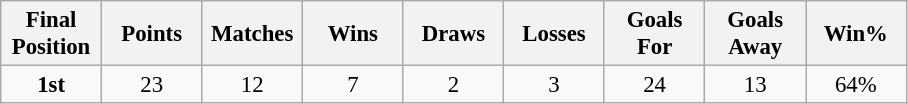<table class="wikitable" style="font-size: 95%; text-align: center;">
<tr>
<th width=60>Final Position</th>
<th width=60>Points</th>
<th width=60>Matches</th>
<th width=60>Wins</th>
<th width=60>Draws</th>
<th width=60>Losses</th>
<th width=60>Goals For</th>
<th width=60>Goals Away</th>
<th width=60>Win%</th>
</tr>
<tr>
<td><strong>1st</strong></td>
<td>23</td>
<td>12</td>
<td>7</td>
<td>2</td>
<td>3</td>
<td>24</td>
<td>13</td>
<td>64%</td>
</tr>
</table>
